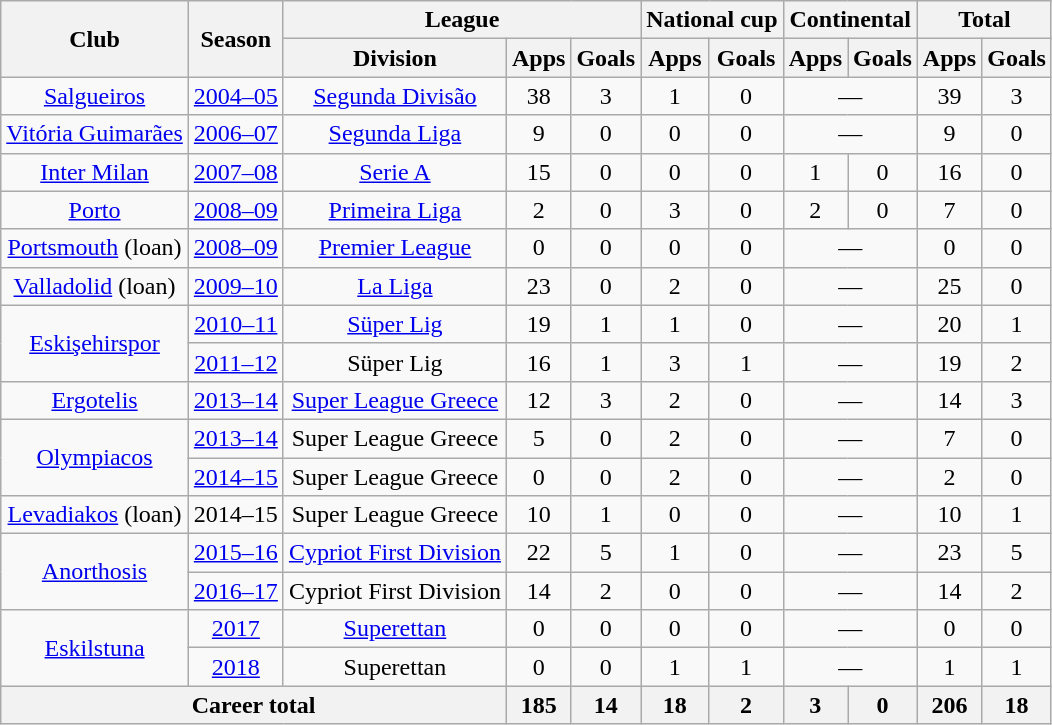<table class="wikitable" style="text-align: center;">
<tr>
<th rowspan=2>Club</th>
<th rowspan=2>Season</th>
<th colspan=3>League</th>
<th colspan=2>National cup</th>
<th colspan=2>Continental</th>
<th colspan=2>Total</th>
</tr>
<tr>
<th>Division</th>
<th>Apps</th>
<th>Goals</th>
<th>Apps</th>
<th>Goals</th>
<th>Apps</th>
<th>Goals</th>
<th>Apps</th>
<th>Goals</th>
</tr>
<tr>
<td><a href='#'>Salgueiros</a></td>
<td><a href='#'>2004–05</a></td>
<td><a href='#'>Segunda Divisão</a></td>
<td>38</td>
<td>3</td>
<td>1</td>
<td>0</td>
<td colspan=2>—</td>
<td>39</td>
<td>3</td>
</tr>
<tr>
<td><a href='#'>Vitória Guimarães</a></td>
<td><a href='#'>2006–07</a></td>
<td><a href='#'>Segunda Liga</a></td>
<td>9</td>
<td>0</td>
<td>0</td>
<td>0</td>
<td colspan=2>—</td>
<td>9</td>
<td>0</td>
</tr>
<tr>
<td><a href='#'>Inter Milan</a></td>
<td><a href='#'>2007–08</a></td>
<td><a href='#'>Serie A</a></td>
<td>15</td>
<td>0</td>
<td>0</td>
<td>0</td>
<td>1</td>
<td>0</td>
<td>16</td>
<td>0</td>
</tr>
<tr>
<td><a href='#'>Porto</a></td>
<td><a href='#'>2008–09</a></td>
<td><a href='#'>Primeira Liga</a></td>
<td>2</td>
<td>0</td>
<td>3</td>
<td>0</td>
<td>2</td>
<td>0</td>
<td>7</td>
<td>0</td>
</tr>
<tr>
<td><a href='#'>Portsmouth</a> (loan)</td>
<td><a href='#'>2008–09</a></td>
<td><a href='#'>Premier League</a></td>
<td>0</td>
<td>0</td>
<td>0</td>
<td>0</td>
<td colspan=2>—</td>
<td>0</td>
<td>0</td>
</tr>
<tr>
<td><a href='#'>Valladolid</a> (loan)</td>
<td><a href='#'>2009–10</a></td>
<td><a href='#'>La Liga</a></td>
<td>23</td>
<td>0</td>
<td>2</td>
<td>0</td>
<td colspan=2>—</td>
<td>25</td>
<td>0</td>
</tr>
<tr>
<td rowspan=2><a href='#'>Eskişehirspor</a></td>
<td><a href='#'>2010–11</a></td>
<td><a href='#'>Süper Lig</a></td>
<td>19</td>
<td>1</td>
<td>1</td>
<td>0</td>
<td colspan=2>—</td>
<td>20</td>
<td>1</td>
</tr>
<tr>
<td><a href='#'>2011–12</a></td>
<td>Süper Lig</td>
<td>16</td>
<td>1</td>
<td>3</td>
<td>1</td>
<td colspan=2>—</td>
<td>19</td>
<td>2</td>
</tr>
<tr>
<td><a href='#'>Ergotelis</a></td>
<td><a href='#'>2013–14</a></td>
<td><a href='#'>Super League Greece</a></td>
<td>12</td>
<td>3</td>
<td>2</td>
<td>0</td>
<td colspan=2>—</td>
<td>14</td>
<td>3</td>
</tr>
<tr>
<td rowspan=2><a href='#'>Olympiacos</a></td>
<td><a href='#'>2013–14</a></td>
<td>Super League Greece</td>
<td>5</td>
<td>0</td>
<td>2</td>
<td>0</td>
<td colspan=2>—</td>
<td>7</td>
<td>0</td>
</tr>
<tr>
<td><a href='#'>2014–15</a></td>
<td>Super League Greece</td>
<td>0</td>
<td>0</td>
<td>2</td>
<td>0</td>
<td colspan=2>—</td>
<td>2</td>
<td>0</td>
</tr>
<tr>
<td><a href='#'>Levadiakos</a> (loan)</td>
<td>2014–15</td>
<td>Super League Greece</td>
<td>10</td>
<td>1</td>
<td>0</td>
<td>0</td>
<td colspan=2>—</td>
<td>10</td>
<td>1</td>
</tr>
<tr>
<td rowspan=2><a href='#'>Anorthosis</a></td>
<td><a href='#'>2015–16</a></td>
<td><a href='#'>Cypriot First Division</a></td>
<td>22</td>
<td>5</td>
<td>1</td>
<td>0</td>
<td colspan=2>—</td>
<td>23</td>
<td>5</td>
</tr>
<tr>
<td><a href='#'>2016–17</a></td>
<td>Cypriot First Division</td>
<td>14</td>
<td>2</td>
<td>0</td>
<td>0</td>
<td colspan=2>—</td>
<td>14</td>
<td>2</td>
</tr>
<tr>
<td rowspan=2><a href='#'>Eskilstuna</a></td>
<td><a href='#'>2017</a></td>
<td><a href='#'>Superettan</a></td>
<td>0</td>
<td>0</td>
<td>0</td>
<td>0</td>
<td colspan=2>—</td>
<td>0</td>
<td>0</td>
</tr>
<tr>
<td><a href='#'>2018</a></td>
<td>Superettan</td>
<td>0</td>
<td>0</td>
<td>1</td>
<td>1</td>
<td colspan=2>—</td>
<td>1</td>
<td>1</td>
</tr>
<tr>
<th colspan=3>Career total</th>
<th>185</th>
<th>14</th>
<th>18</th>
<th>2</th>
<th>3</th>
<th>0</th>
<th>206</th>
<th>18</th>
</tr>
</table>
